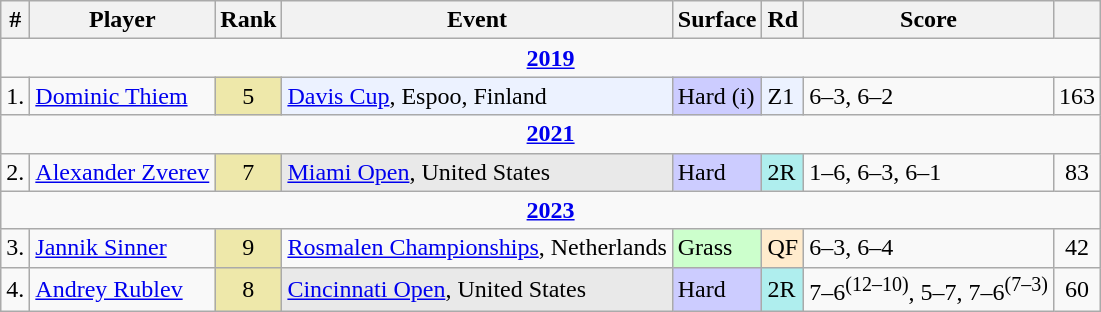<table class="wikitable sortable">
<tr>
<th>#</th>
<th>Player</th>
<th>Rank</th>
<th>Event</th>
<th>Surface</th>
<th>Rd</th>
<th class=unsortable>Score</th>
<th></th>
</tr>
<tr>
<td colspan=8 style=text-align:center><strong><a href='#'>2019</a></strong></td>
</tr>
<tr>
<td>1.</td>
<td> <a href='#'>Dominic Thiem</a></td>
<td style=text-align:center bgcolor=eee8aa>5</td>
<td style=background:#ecf2ff><a href='#'>Davis Cup</a>, Espoo, Finland</td>
<td style=background:#ccf>Hard (i)</td>
<td bgcolor=ecf2ff>Z1</td>
<td>6–3, 6–2</td>
<td style=text-align:center>163</td>
</tr>
<tr>
<td colspan=8 style=text-align:center><strong><a href='#'>2021</a></strong></td>
</tr>
<tr>
<td>2.</td>
<td> <a href='#'>Alexander Zverev</a></td>
<td style=text-align:center bgcolor=eee8aa>7</td>
<td style=background:#e9e9e9><a href='#'>Miami Open</a>, United States</td>
<td style=background:#ccf>Hard</td>
<td bgcolor=afeeee>2R</td>
<td>1–6, 6–3, 6–1</td>
<td style=text-align:center>83</td>
</tr>
<tr>
<td colspan=8 style=text-align:center><strong><a href='#'>2023</a></strong></td>
</tr>
<tr>
<td>3.</td>
<td> <a href='#'>Jannik Sinner</a></td>
<td style=text-align:center bgcolor=eee8aa>9</td>
<td><a href='#'>Rosmalen Championships</a>, Netherlands</td>
<td style=background:#cfc>Grass</td>
<td bgcolor=ffebcd>QF</td>
<td>6–3, 6–4</td>
<td style=text-align:center>42</td>
</tr>
<tr>
<td>4.</td>
<td> <a href='#'>Andrey Rublev</a></td>
<td style=text-align:center bgcolor=eee8aa>8</td>
<td style=background:#e9e9e9><a href='#'>Cincinnati Open</a>, United States</td>
<td style=background:#ccf>Hard</td>
<td bgcolor=afeeee>2R</td>
<td>7–6<sup>(12–10)</sup>, 5–7, 7–6<sup>(7–3)</sup></td>
<td style=text-align:center>60</td>
</tr>
</table>
